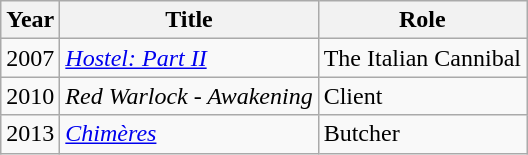<table class="wikitable">
<tr style="text-align:center;">
<th>Year</th>
<th>Title</th>
<th>Role</th>
</tr>
<tr>
<td rowspan="1">2007</td>
<td><em><a href='#'>Hostel: Part II</a></em></td>
<td>The Italian Cannibal</td>
</tr>
<tr>
<td rowspan="1">2010</td>
<td><em>Red Warlock - Awakening</em></td>
<td>Client</td>
</tr>
<tr>
<td rowspan="1">2013</td>
<td><em><a href='#'>Chimères</a></em></td>
<td>Butcher</td>
</tr>
</table>
